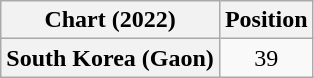<table class="wikitable plainrowheaders" style="text-align:center">
<tr>
<th scope="col">Chart (2022)</th>
<th scope="col">Position</th>
</tr>
<tr>
<th scope="row">South Korea (Gaon)</th>
<td>39</td>
</tr>
</table>
